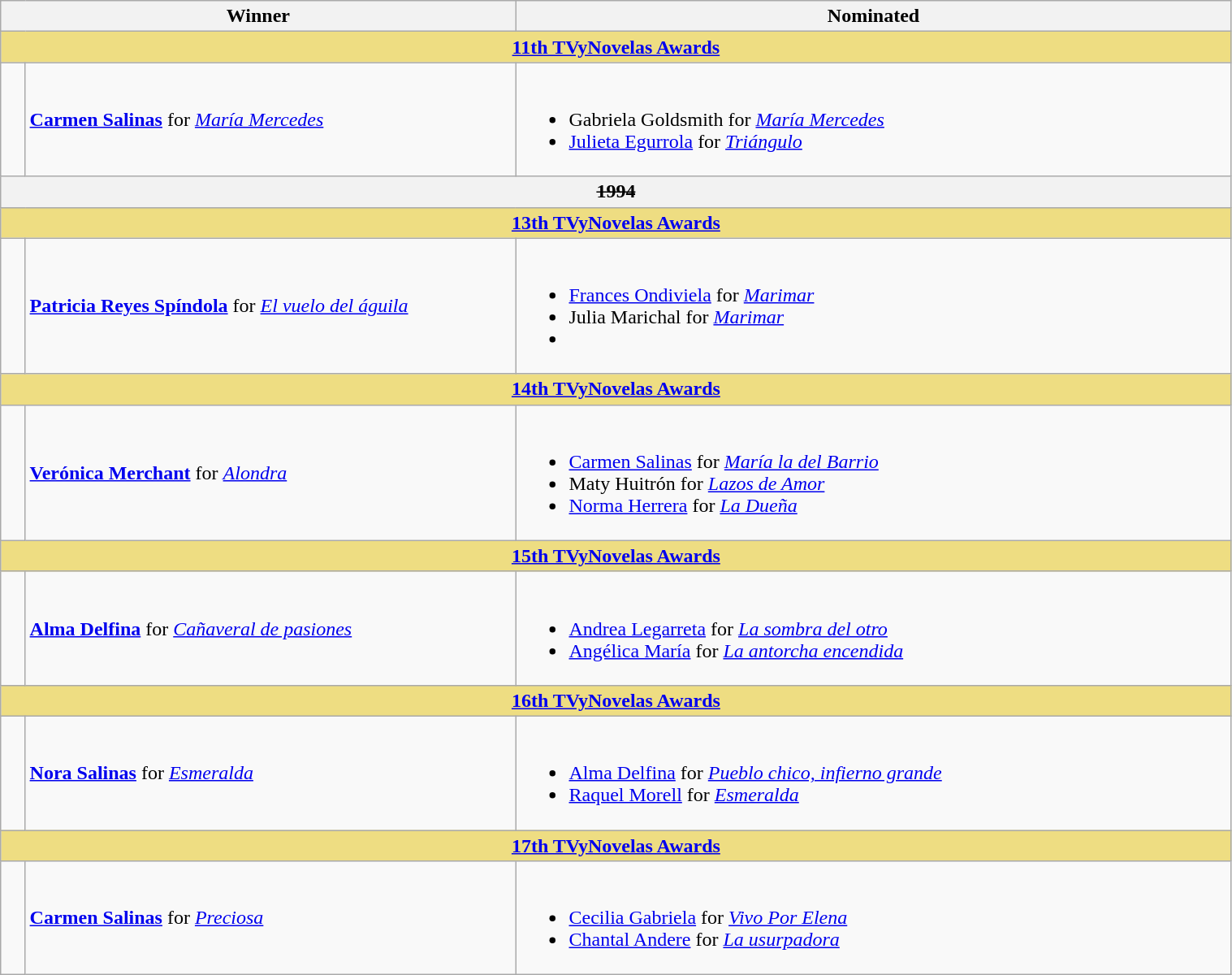<table class="wikitable" width=80%>
<tr align=center>
<th width="150px;" colspan=2; align="center">Winner</th>
<th width="580px;" align="center">Nominated</th>
</tr>
<tr>
<th colspan=9 style="background:#EEDD82;"  align="center"><strong><a href='#'>11th TVyNovelas Awards</a></strong></th>
</tr>
<tr>
<td width=2%></td>
<td><strong><a href='#'>Carmen Salinas</a></strong> for <em><a href='#'>María Mercedes</a></em></td>
<td><br><ul><li>Gabriela Goldsmith for <em><a href='#'>María Mercedes</a></em></li><li><a href='#'>Julieta Egurrola</a> for <em><a href='#'>Triángulo</a></em></li></ul></td>
</tr>
<tr>
<th colspan=9 align="center"><s>1994</s></th>
</tr>
<tr>
<th colspan=9 style="background:#EEDD82;"  align="center"><strong><a href='#'>13th TVyNovelas Awards</a></strong></th>
</tr>
<tr>
<td width=2%></td>
<td><strong><a href='#'>Patricia Reyes Spíndola</a></strong> for <em><a href='#'>El vuelo del águila</a></em></td>
<td><br><ul><li><a href='#'>Frances Ondiviela</a> for <em><a href='#'>Marimar</a></em></li><li>Julia Marichal for <em><a href='#'>Marimar</a></em></li><li></li></ul></td>
</tr>
<tr>
<th colspan=9 style="background:#EEDD82;"  align="center"><strong><a href='#'>14th TVyNovelas Awards</a></strong></th>
</tr>
<tr>
<td width=2%></td>
<td><strong><a href='#'>Verónica Merchant</a></strong> for <em><a href='#'>Alondra</a></em></td>
<td><br><ul><li><a href='#'>Carmen Salinas</a>  for <em><a href='#'>María la del Barrio</a></em></li><li>Maty Huitrón for <em><a href='#'>Lazos de Amor</a></em></li><li><a href='#'>Norma Herrera</a>  for <em><a href='#'>La Dueña</a></em></li></ul></td>
</tr>
<tr>
<th colspan=9 style="background:#EEDD82;"  align="center"><strong><a href='#'>15th TVyNovelas Awards</a></strong></th>
</tr>
<tr>
<td width=2%></td>
<td><strong><a href='#'>Alma Delfina</a></strong> for <em><a href='#'>Cañaveral de pasiones</a></em></td>
<td><br><ul><li><a href='#'>Andrea Legarreta</a>  for <em><a href='#'>La sombra del otro</a></em></li><li><a href='#'>Angélica María</a> for <em><a href='#'>La antorcha encendida</a></em></li></ul></td>
</tr>
<tr>
<th colspan=9 style="background:#EEDD82;"  align="center"><strong><a href='#'>16th TVyNovelas Awards</a></strong></th>
</tr>
<tr>
<td width=2%></td>
<td><strong><a href='#'>Nora Salinas</a></strong> for <em><a href='#'>Esmeralda</a></em></td>
<td><br><ul><li><a href='#'>Alma Delfina</a> for <em><a href='#'>Pueblo chico, infierno grande</a></em></li><li><a href='#'>Raquel Morell</a> for <em><a href='#'>Esmeralda</a></em></li></ul></td>
</tr>
<tr>
<th colspan=9 style="background:#EEDD82;"  align="center"><strong><a href='#'>17th TVyNovelas Awards</a></strong></th>
</tr>
<tr>
<td width=2%></td>
<td><strong><a href='#'>Carmen Salinas</a></strong> for <em><a href='#'>Preciosa</a></em></td>
<td><br><ul><li><a href='#'>Cecilia Gabriela</a> for <em><a href='#'>Vivo Por Elena</a></em></li><li><a href='#'>Chantal Andere</a> for <em><a href='#'>La usurpadora</a></em></li></ul></td>
</tr>
</table>
